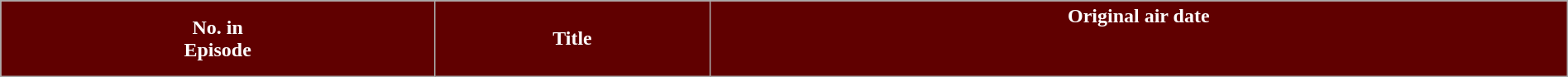<table class="wikitable plainrowheaders" style="width:100%; margin:auto">
<tr>
<th ! style="background:#600000; color:#fff; text-align:center;">No. in<br>Episode</th>
<th ! style="background:#600000; color:#fff; text-align:center;">Title</th>
<th ! style="background:#600000; color:#fff; text-align:center;">Original air date<br>






<br><br></th>
</tr>
</table>
